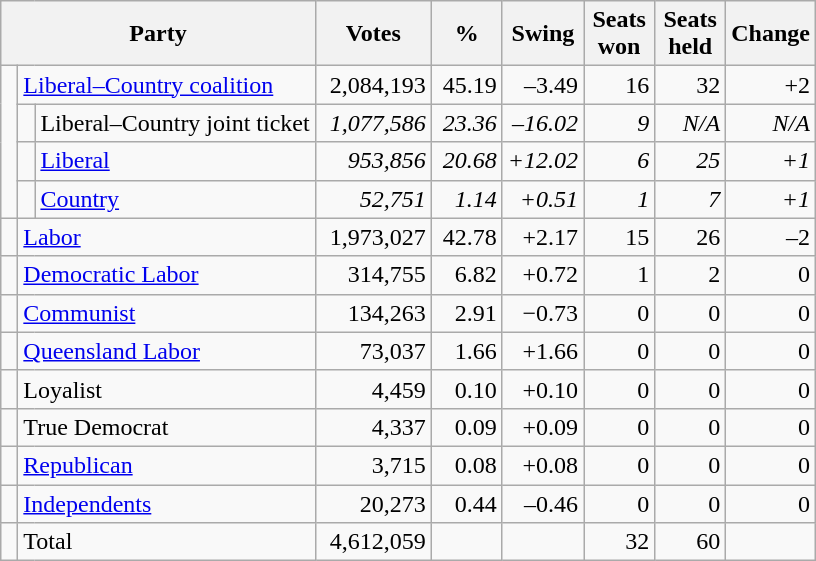<table class="wikitable">
<tr>
<th colspan=3 style="width:180px">Party</th>
<th style="width:70px">Votes</th>
<th style="width:40px">%</th>
<th style="width:40px">Swing</th>
<th style="width:40px">Seats won</th>
<th style="width:40px">Seats held</th>
<th style="width:40px">Change</th>
</tr>
<tr>
<td rowspan=4> </td>
<td colspan=2><a href='#'>Liberal–Country coalition</a></td>
<td align=right>2,084,193</td>
<td align=right>45.19</td>
<td align=right>–3.49</td>
<td align=right>16</td>
<td align=right>32</td>
<td align=right>+2</td>
</tr>
<tr>
<td> </td>
<td>Liberal–Country joint ticket</td>
<td align=right><em>1,077,586</em></td>
<td align=right><em>23.36</em></td>
<td align=right><em>–16.02</em></td>
<td align=right><em>9</em></td>
<td align=right><em>N/A</em></td>
<td align=right><em>N/A</em></td>
</tr>
<tr>
<td> </td>
<td><a href='#'>Liberal</a></td>
<td align=right><em>953,856</em></td>
<td align=right><em>20.68</em></td>
<td align=right><em>+12.02</em></td>
<td align=right><em>6</em></td>
<td align=right><em>25</em></td>
<td align=right><em>+1</em></td>
</tr>
<tr>
<td> </td>
<td><a href='#'>Country</a></td>
<td align=right><em>52,751</em></td>
<td align=right><em>1.14</em></td>
<td align=right><em>+0.51</em></td>
<td align=right><em>1</em></td>
<td align=right><em>7</em></td>
<td align=right><em>+1</em></td>
</tr>
<tr>
<td> </td>
<td colspan=2><a href='#'>Labor</a></td>
<td align=right>1,973,027</td>
<td align=right>42.78</td>
<td align=right>+2.17</td>
<td align=right>15</td>
<td align=right>26</td>
<td align=right>–2</td>
</tr>
<tr>
<td> </td>
<td colspan=2><a href='#'>Democratic Labor</a></td>
<td align=right>314,755</td>
<td align=right>6.82</td>
<td align=right>+0.72</td>
<td align=right>1</td>
<td align=right>2</td>
<td align=right>0</td>
</tr>
<tr>
<td> </td>
<td colspan=2><a href='#'>Communist</a></td>
<td align=right>134,263</td>
<td align=right>2.91</td>
<td align=right>−0.73</td>
<td align=right>0</td>
<td align=right>0</td>
<td align=right>0</td>
</tr>
<tr>
<td> </td>
<td colspan=2><a href='#'>Queensland Labor</a></td>
<td align=right>73,037</td>
<td align=right>1.66</td>
<td align=right>+1.66</td>
<td align=right>0</td>
<td align=right>0</td>
<td align=right>0</td>
</tr>
<tr>
<td> </td>
<td colspan=2>Loyalist</td>
<td align=right>4,459</td>
<td align=right>0.10</td>
<td align=right>+0.10</td>
<td align=right>0</td>
<td align=right>0</td>
<td align=right>0</td>
</tr>
<tr>
<td> </td>
<td colspan=2>True Democrat</td>
<td align=right>4,337</td>
<td align=right>0.09</td>
<td align=right>+0.09</td>
<td align=right>0</td>
<td align=right>0</td>
<td align=right>0</td>
</tr>
<tr>
<td> </td>
<td colspan=2><a href='#'>Republican</a></td>
<td align=right>3,715</td>
<td align=right>0.08</td>
<td align=right>+0.08</td>
<td align=right>0</td>
<td align=right>0</td>
<td align=right>0</td>
</tr>
<tr>
<td> </td>
<td colspan=2><a href='#'>Independents</a></td>
<td align=right>20,273</td>
<td align=right>0.44</td>
<td align=right>–0.46</td>
<td align=right>0</td>
<td align=right>0</td>
<td align=right>0</td>
</tr>
<tr>
<td> </td>
<td colspan=2>Total</td>
<td align=right>4,612,059</td>
<td align=right> </td>
<td align=right> </td>
<td align=right>32</td>
<td align=right>60</td>
<td align=right></td>
</tr>
</table>
